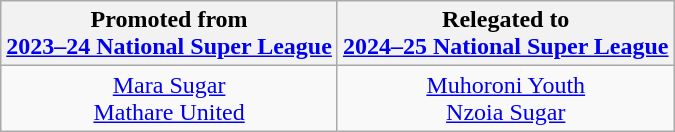<table class="wikitable">
<tr>
<th> Promoted from<br><a href='#'>2023–24 National Super League</a></th>
<th> Relegated to<br><a href='#'>2024–25 National Super League</a></th>
</tr>
<tr>
<td align="center"><a href='#'>Mara Sugar</a><br><a href='#'>Mathare United</a></td>
<td align="center"><a href='#'>Muhoroni Youth</a><br><a href='#'>Nzoia Sugar</a></td>
</tr>
</table>
